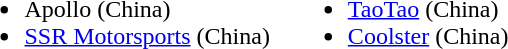<table cellspacing=10>
<tr>
<td valign=top><br><ul><li>Apollo (China)</li><li><a href='#'>SSR Motorsports</a> (China)</li></ul></td>
<td valign=top><br><ul><li><a href='#'>TaoTao</a> (China)</li><li><a href='#'>Coolster</a> (China)</li></ul></td>
</tr>
</table>
